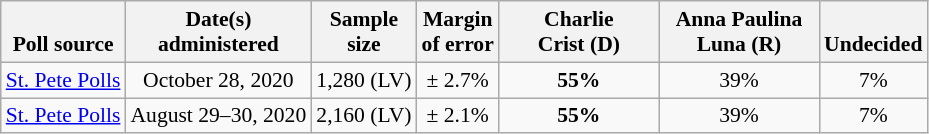<table class="wikitable" style="font-size:90%;text-align:center;">
<tr valign=bottom>
<th>Poll source</th>
<th>Date(s)<br>administered</th>
<th>Sample<br>size</th>
<th>Margin<br>of error</th>
<th style="width:100px;">Charlie<br>Crist (D)</th>
<th style="width:100px;">Anna Paulina<br>Luna (R)</th>
<th>Undecided</th>
</tr>
<tr>
<td style="text-align:left;"><a href='#'>St. Pete Polls</a></td>
<td>October 28, 2020</td>
<td>1,280 (LV)</td>
<td>± 2.7%</td>
<td><strong>55%</strong></td>
<td>39%</td>
<td>7%</td>
</tr>
<tr>
<td style="text-align:left;"><a href='#'>St. Pete Polls</a></td>
<td>August 29–30, 2020</td>
<td>2,160 (LV)</td>
<td>± 2.1%</td>
<td><strong>55%</strong></td>
<td>39%</td>
<td>7%</td>
</tr>
</table>
